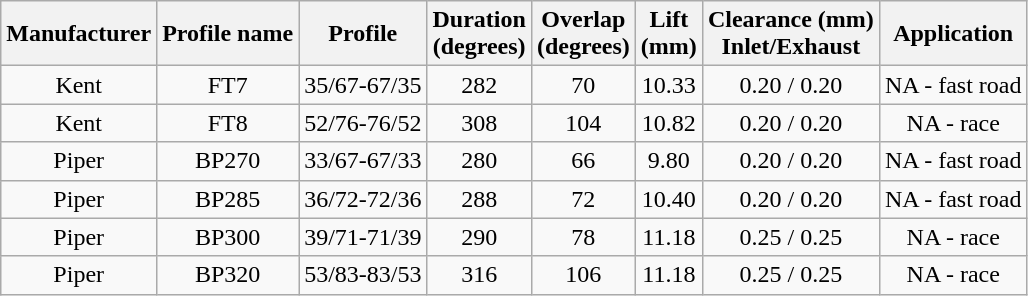<table class="wikitable" style="text-align:center">
<tr>
<th>Manufacturer</th>
<th>Profile name</th>
<th>Profile</th>
<th>Duration<br>(degrees)</th>
<th>Overlap<br>(degrees)</th>
<th>Lift<br>(mm)</th>
<th>Clearance (mm)<br>Inlet/Exhaust</th>
<th>Application</th>
</tr>
<tr>
<td>Kent</td>
<td>FT7</td>
<td>35/67-67/35</td>
<td>282</td>
<td>70</td>
<td>10.33</td>
<td>0.20 / 0.20</td>
<td>NA - fast road</td>
</tr>
<tr>
<td>Kent</td>
<td>FT8</td>
<td>52/76-76/52</td>
<td>308</td>
<td>104</td>
<td>10.82</td>
<td>0.20 / 0.20</td>
<td>NA - race</td>
</tr>
<tr>
<td>Piper</td>
<td>BP270</td>
<td>33/67-67/33</td>
<td>280</td>
<td>66</td>
<td>9.80</td>
<td>0.20 / 0.20</td>
<td>NA - fast road</td>
</tr>
<tr>
<td>Piper</td>
<td>BP285</td>
<td>36/72-72/36</td>
<td>288</td>
<td>72</td>
<td>10.40</td>
<td>0.20 / 0.20</td>
<td>NA - fast road</td>
</tr>
<tr>
<td>Piper</td>
<td>BP300</td>
<td>39/71-71/39</td>
<td>290</td>
<td>78</td>
<td>11.18</td>
<td>0.25 / 0.25</td>
<td>NA - race</td>
</tr>
<tr>
<td>Piper</td>
<td>BP320</td>
<td>53/83-83/53</td>
<td>316</td>
<td>106</td>
<td>11.18</td>
<td>0.25 / 0.25</td>
<td>NA - race</td>
</tr>
</table>
